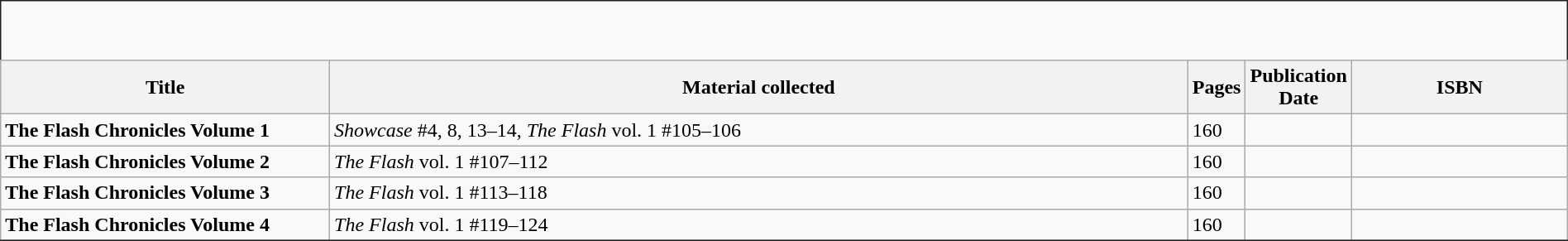<table width="100%" class="wikitable sortable" style="padding:0px 0px 0px 25px; border:1px solid #212121;">
<tr style="height: 3em;">
</tr>
<tr>
<th ! width="21%">Title</th>
<th>Material collected</th>
<th class="unsortable" width="1%">Pages</th>
<th width="1%">Publication Date</th>
<th width="13.77%">ISBN</th>
</tr>
<tr>
<td><strong>The Flash Chronicles Volume 1</strong></td>
<td><em>Showcase</em> #4, 8, 13–14, <em>The Flash</em> vol. 1 #105–106</td>
<td>160</td>
<td></td>
<td align="right"></td>
</tr>
<tr>
<td><strong>The Flash Chronicles Volume 2</strong></td>
<td><em>The Flash</em> vol. 1 #107–112</td>
<td>160</td>
<td></td>
<td align="right"></td>
</tr>
<tr>
<td><strong>The Flash Chronicles Volume 3</strong></td>
<td><em>The Flash</em> vol. 1 #113–118</td>
<td>160</td>
<td></td>
<td align="right"></td>
</tr>
<tr>
<td><strong>The Flash Chronicles Volume 4</strong></td>
<td><em>The Flash</em> vol. 1 #119–124</td>
<td>160</td>
<td></td>
<td align="right"></td>
</tr>
<tr>
</tr>
</table>
